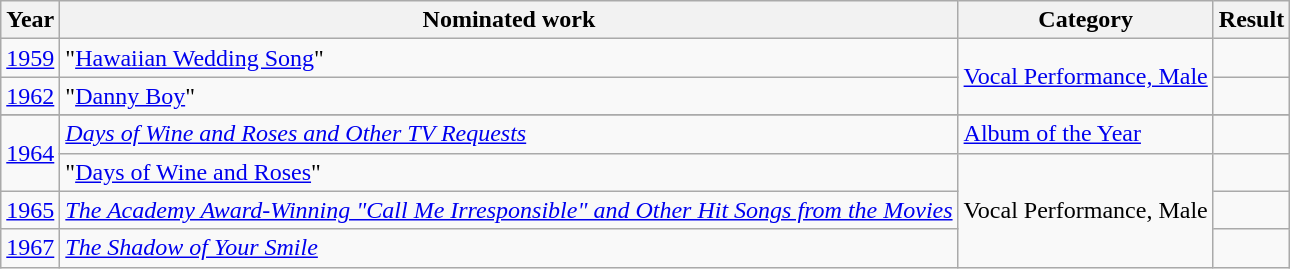<table class="wikitable">
<tr>
<th>Year</th>
<th>Nominated work</th>
<th>Category</th>
<th>Result</th>
</tr>
<tr>
<td><a href='#'>1959</a></td>
<td>"<a href='#'>Hawaiian Wedding Song</a>"</td>
<td rowspan="2"><a href='#'>Vocal Performance, Male</a></td>
<td></td>
</tr>
<tr>
<td><a href='#'>1962</a></td>
<td>"<a href='#'>Danny Boy</a>"</td>
<td></td>
</tr>
<tr>
</tr>
<tr>
<td rowspan="2"><a href='#'>1964</a></td>
<td><em><a href='#'>Days of Wine and Roses and Other TV Requests</a></em></td>
<td><a href='#'>Album of the Year</a></td>
<td></td>
</tr>
<tr>
<td>"<a href='#'>Days of Wine and Roses</a>"</td>
<td rowspan="3">Vocal Performance, Male</td>
<td></td>
</tr>
<tr>
<td><a href='#'>1965</a></td>
<td><em><a href='#'>The Academy Award-Winning "Call Me Irresponsible" and Other Hit Songs from the Movies</a></em></td>
<td></td>
</tr>
<tr>
<td><a href='#'>1967</a></td>
<td><em><a href='#'>The Shadow of Your Smile</a></em></td>
<td></td>
</tr>
</table>
